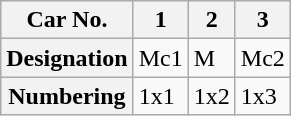<table class="wikitable">
<tr>
<th>Car No.</th>
<th>1</th>
<th>2</th>
<th>3</th>
</tr>
<tr>
<th>Designation</th>
<td>Mc1</td>
<td>M</td>
<td>Mc2</td>
</tr>
<tr>
<th>Numbering</th>
<td>1x1</td>
<td>1x2</td>
<td>1x3</td>
</tr>
</table>
